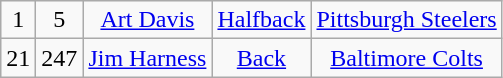<table class="wikitable" style="text-align:center">
<tr>
<td>1</td>
<td>5</td>
<td><a href='#'>Art Davis</a></td>
<td><a href='#'>Halfback</a></td>
<td><a href='#'>Pittsburgh Steelers</a></td>
</tr>
<tr>
<td>21</td>
<td>247</td>
<td><a href='#'>Jim Harness</a></td>
<td><a href='#'>Back</a></td>
<td><a href='#'>Baltimore Colts</a></td>
</tr>
</table>
